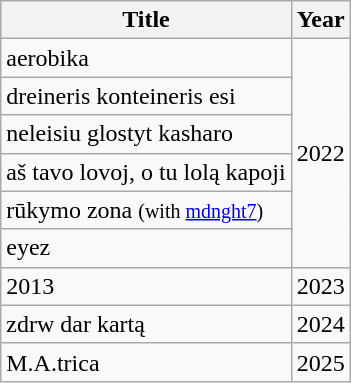<table class="wikitable">
<tr>
<th>Title</th>
<th>Year</th>
</tr>
<tr>
<td>aerobika</td>
<td rowspan="6">2022</td>
</tr>
<tr>
<td>dreineris konteineris esi</td>
</tr>
<tr>
<td>neleisiu glostyt kasharo</td>
</tr>
<tr>
<td>aš tavo lovoj, o tu lolą kapoji</td>
</tr>
<tr>
<td>rūkymo zona <small>(with <a href='#'>mdnght7</a>)</small></td>
</tr>
<tr>
<td>eyez</td>
</tr>
<tr>
<td>2013</td>
<td>2023</td>
</tr>
<tr>
<td>zdrw dar kartą</td>
<td>2024</td>
</tr>
<tr>
<td>M.A.trica</td>
<td>2025</td>
</tr>
</table>
